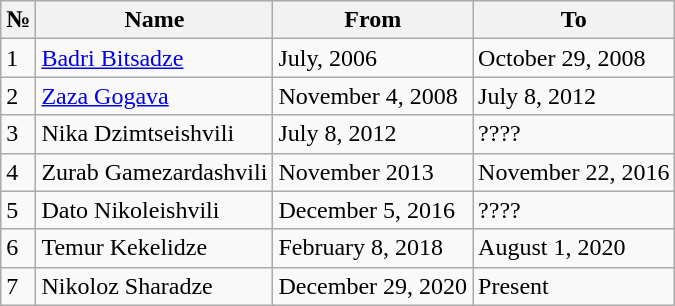<table class="wikitable">
<tr>
<th>№</th>
<th>Name</th>
<th>From</th>
<th>To</th>
</tr>
<tr>
<td>1</td>
<td><a href='#'>Badri Bitsadze</a></td>
<td>July, 2006</td>
<td>October 29, 2008</td>
</tr>
<tr>
<td>2</td>
<td><a href='#'>Zaza Gogava</a></td>
<td>November 4, 2008</td>
<td>July 8, 2012</td>
</tr>
<tr>
<td>3</td>
<td>Nika Dzimtseishvili</td>
<td>July 8, 2012</td>
<td>????</td>
</tr>
<tr>
<td>4</td>
<td>Zurab Gamezardashvili</td>
<td>November 2013</td>
<td>November 22, 2016</td>
</tr>
<tr>
<td>5</td>
<td>Dato Nikoleishvili</td>
<td>December 5, 2016</td>
<td>????</td>
</tr>
<tr>
<td>6</td>
<td>Temur Kekelidze</td>
<td>February 8, 2018</td>
<td>August 1, 2020</td>
</tr>
<tr>
<td>7</td>
<td>Nikoloz Sharadze</td>
<td>December 29, 2020</td>
<td>Present</td>
</tr>
</table>
